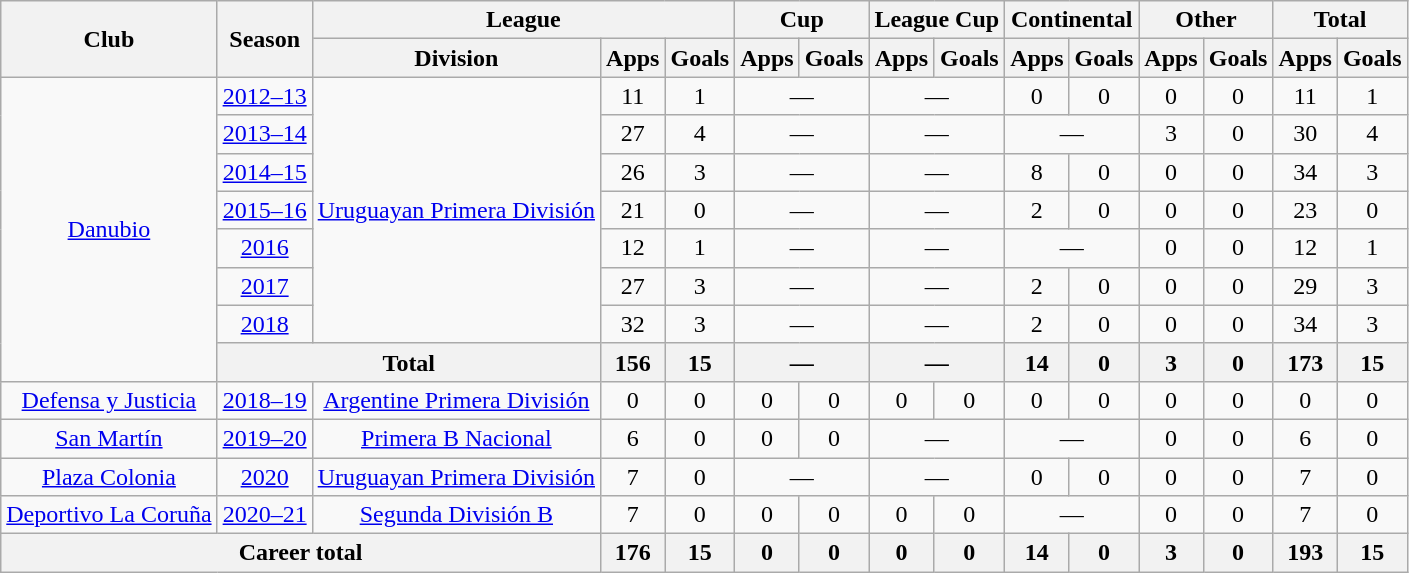<table class="wikitable" style="text-align:center">
<tr>
<th rowspan="2">Club</th>
<th rowspan="2">Season</th>
<th colspan="3">League</th>
<th colspan="2">Cup</th>
<th colspan="2">League Cup</th>
<th colspan="2">Continental</th>
<th colspan="2">Other</th>
<th colspan="2">Total</th>
</tr>
<tr>
<th>Division</th>
<th>Apps</th>
<th>Goals</th>
<th>Apps</th>
<th>Goals</th>
<th>Apps</th>
<th>Goals</th>
<th>Apps</th>
<th>Goals</th>
<th>Apps</th>
<th>Goals</th>
<th>Apps</th>
<th>Goals</th>
</tr>
<tr>
<td rowspan="8"><a href='#'>Danubio</a></td>
<td><a href='#'>2012–13</a></td>
<td rowspan="7"><a href='#'>Uruguayan Primera División</a></td>
<td>11</td>
<td>1</td>
<td colspan="2">—</td>
<td colspan="2">—</td>
<td>0</td>
<td>0</td>
<td>0</td>
<td>0</td>
<td>11</td>
<td>1</td>
</tr>
<tr>
<td><a href='#'>2013–14</a></td>
<td>27</td>
<td>4</td>
<td colspan="2">—</td>
<td colspan="2">—</td>
<td colspan="2">—</td>
<td>3</td>
<td>0</td>
<td>30</td>
<td>4</td>
</tr>
<tr>
<td><a href='#'>2014–15</a></td>
<td>26</td>
<td>3</td>
<td colspan="2">—</td>
<td colspan="2">—</td>
<td>8</td>
<td>0</td>
<td>0</td>
<td>0</td>
<td>34</td>
<td>3</td>
</tr>
<tr>
<td><a href='#'>2015–16</a></td>
<td>21</td>
<td>0</td>
<td colspan="2">—</td>
<td colspan="2">—</td>
<td>2</td>
<td>0</td>
<td>0</td>
<td>0</td>
<td>23</td>
<td>0</td>
</tr>
<tr>
<td><a href='#'>2016</a></td>
<td>12</td>
<td>1</td>
<td colspan="2">—</td>
<td colspan="2">—</td>
<td colspan="2">—</td>
<td>0</td>
<td>0</td>
<td>12</td>
<td>1</td>
</tr>
<tr>
<td><a href='#'>2017</a></td>
<td>27</td>
<td>3</td>
<td colspan="2">—</td>
<td colspan="2">—</td>
<td>2</td>
<td>0</td>
<td>0</td>
<td>0</td>
<td>29</td>
<td>3</td>
</tr>
<tr>
<td><a href='#'>2018</a></td>
<td>32</td>
<td>3</td>
<td colspan="2">—</td>
<td colspan="2">—</td>
<td>2</td>
<td>0</td>
<td>0</td>
<td>0</td>
<td>34</td>
<td>3</td>
</tr>
<tr>
<th colspan="2">Total</th>
<th>156</th>
<th>15</th>
<th colspan="2">—</th>
<th colspan="2">—</th>
<th>14</th>
<th>0</th>
<th>3</th>
<th>0</th>
<th>173</th>
<th>15</th>
</tr>
<tr>
<td rowspan="1"><a href='#'>Defensa y Justicia</a></td>
<td><a href='#'>2018–19</a></td>
<td rowspan="1"><a href='#'>Argentine Primera División</a></td>
<td>0</td>
<td>0</td>
<td>0</td>
<td>0</td>
<td>0</td>
<td>0</td>
<td>0</td>
<td>0</td>
<td>0</td>
<td>0</td>
<td>0</td>
<td>0</td>
</tr>
<tr>
<td rowspan="1"><a href='#'>San Martín</a></td>
<td><a href='#'>2019–20</a></td>
<td rowspan="1"><a href='#'>Primera B Nacional</a></td>
<td>6</td>
<td>0</td>
<td>0</td>
<td>0</td>
<td colspan="2">—</td>
<td colspan="2">—</td>
<td>0</td>
<td>0</td>
<td>6</td>
<td>0</td>
</tr>
<tr>
<td rowspan="1"><a href='#'>Plaza Colonia</a></td>
<td><a href='#'>2020</a></td>
<td rowspan="1"><a href='#'>Uruguayan Primera División</a></td>
<td>7</td>
<td>0</td>
<td colspan="2">—</td>
<td colspan="2">—</td>
<td>0</td>
<td>0</td>
<td>0</td>
<td>0</td>
<td>7</td>
<td>0</td>
</tr>
<tr>
<td rowspan="1"><a href='#'>Deportivo La Coruña</a></td>
<td><a href='#'>2020–21</a></td>
<td rowspan="1"><a href='#'>Segunda División B</a></td>
<td>7</td>
<td>0</td>
<td>0</td>
<td>0</td>
<td>0</td>
<td>0</td>
<td colspan="2">—</td>
<td>0</td>
<td>0</td>
<td>7</td>
<td>0</td>
</tr>
<tr>
<th colspan="3">Career total</th>
<th>176</th>
<th>15</th>
<th>0</th>
<th>0</th>
<th>0</th>
<th>0</th>
<th>14</th>
<th>0</th>
<th>3</th>
<th>0</th>
<th>193</th>
<th>15</th>
</tr>
</table>
